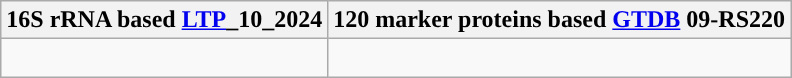<table class="wikitable">
<tr>
<th colspan=1>16S rRNA based <a href='#'>LTP</a>_10_2024</th>
<th colspan=1>120 marker proteins based <a href='#'>GTDB</a> 09-RS220</th>
</tr>
<tr>
<td style="vertical-align:top"><br></td>
<td><br></td>
</tr>
</table>
